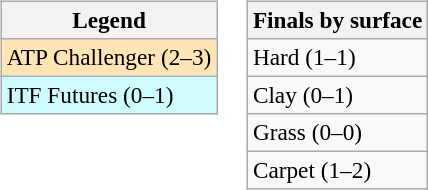<table>
<tr valign=top>
<td><br><table class=wikitable style=font-size:97%>
<tr>
<th>Legend</th>
</tr>
<tr bgcolor=moccasin>
<td>ATP Challenger (2–3)</td>
</tr>
<tr bgcolor=cffcff>
<td>ITF Futures (0–1)</td>
</tr>
</table>
</td>
<td><br><table class=wikitable style=font-size:97%>
<tr>
<th>Finals by surface</th>
</tr>
<tr>
<td>Hard (1–1)</td>
</tr>
<tr>
<td>Clay (0–1)</td>
</tr>
<tr>
<td>Grass (0–0)</td>
</tr>
<tr>
<td>Carpet (1–2)</td>
</tr>
</table>
</td>
</tr>
</table>
